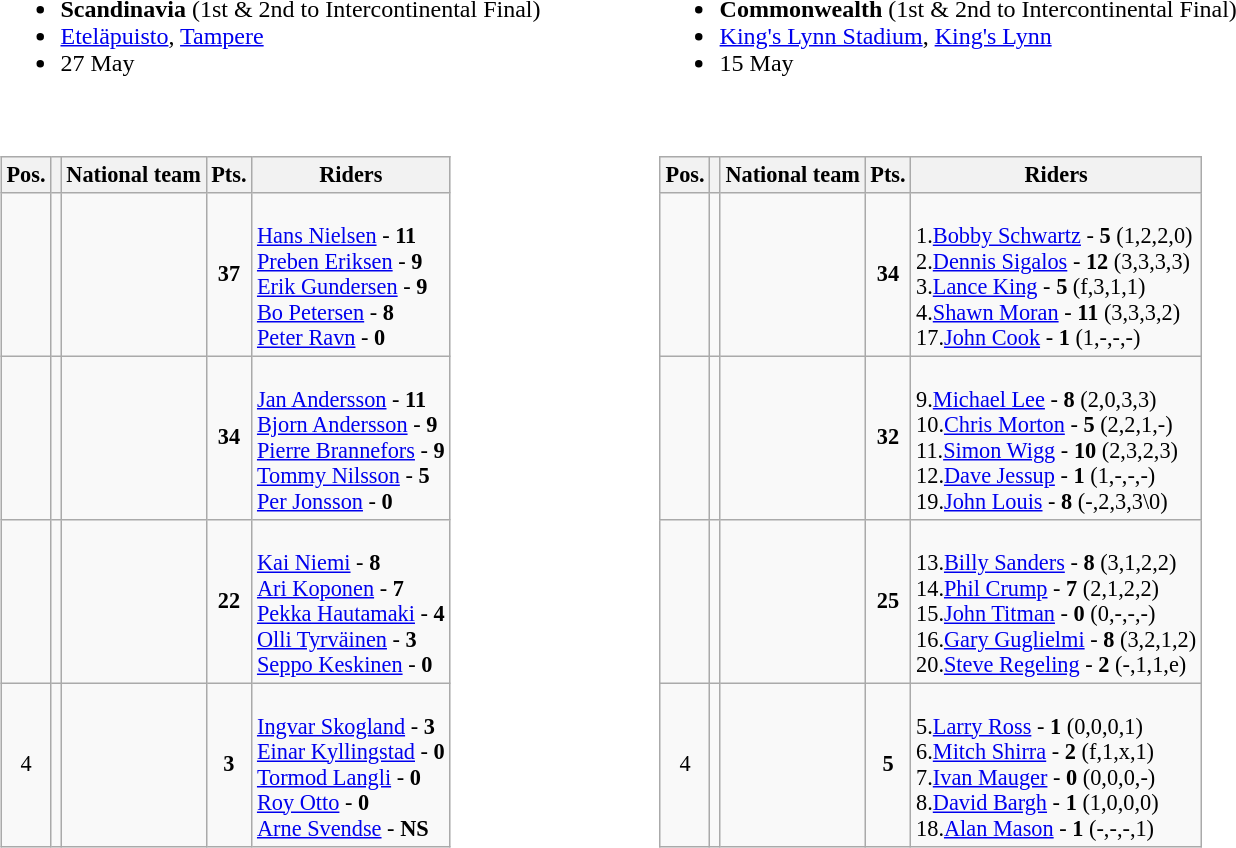<table width=70%>
<tr>
<td width=50%><br><ul><li><strong>Scandinavia</strong> (1st & 2nd to Intercontinental Final)</li><li> <a href='#'>Eteläpuisto</a>, <a href='#'>Tampere</a></li><li>27 May</li></ul></td>
<td width=50%><br><ul><li><strong>Commonwealth</strong> (1st & 2nd to Intercontinental Final)</li><li> <a href='#'>King's Lynn Stadium</a>, <a href='#'>King's Lynn</a></li><li>15 May</li></ul></td>
<td width=50%></td>
</tr>
<tr>
<td><br><table class=wikitable style="font-size:93%;">
<tr>
<th>Pos.</th>
<th></th>
<th>National team</th>
<th>Pts.</th>
<th>Riders</th>
</tr>
<tr align=center >
<td></td>
<td></td>
<td align=left></td>
<td><strong>37</strong></td>
<td align=left><br><a href='#'>Hans Nielsen</a> - <strong>11</strong> <br>
<a href='#'>Preben Eriksen</a> - <strong>9</strong> <br>
<a href='#'>Erik Gundersen</a> - <strong>9</strong> <br>
<a href='#'>Bo Petersen</a> - <strong>8</strong> <br>
<a href='#'>Peter Ravn</a> - <strong>0</strong></td>
</tr>
<tr align=center >
<td></td>
<td></td>
<td align=left></td>
<td><strong>34</strong></td>
<td align=left><br><a href='#'>Jan Andersson</a> - <strong>11</strong> <br>
<a href='#'>Bjorn Andersson</a> - <strong>9</strong> <br>
<a href='#'>Pierre Brannefors</a> - <strong>9</strong> <br>
<a href='#'>Tommy Nilsson</a> - <strong>5</strong> <br>
<a href='#'>Per Jonsson</a> - <strong>0</strong> <br></td>
</tr>
<tr align=center >
<td></td>
<td></td>
<td align=left></td>
<td><strong>22</strong></td>
<td align=left><br><a href='#'>Kai Niemi</a> - <strong>8</strong> <br>
<a href='#'>Ari Koponen</a> - <strong>7</strong> <br>
<a href='#'>Pekka Hautamaki</a> - <strong>4</strong> <br>
<a href='#'>Olli Tyrväinen</a> - <strong>3</strong> <br>
<a href='#'>Seppo Keskinen</a> - <strong>0</strong></td>
</tr>
<tr align=center>
<td>4</td>
<td></td>
<td align=left></td>
<td><strong>3</strong></td>
<td align=left><br><a href='#'>Ingvar Skogland</a> - <strong>3</strong> <br>
<a href='#'>Einar Kyllingstad</a> - <strong>0</strong> <br>
<a href='#'>Tormod Langli</a> - <strong>0</strong> <br>
<a href='#'>Roy Otto</a> - <strong>0</strong> <br>
<a href='#'>Arne Svendse</a> - <strong>NS</strong> <br></td>
</tr>
</table>
</td>
<td><br><table class=wikitable style="font-size:93%;">
<tr>
<th>Pos.</th>
<th></th>
<th>National team</th>
<th>Pts.</th>
<th>Riders</th>
</tr>
<tr align=center >
<td></td>
<td></td>
<td align=left></td>
<td><strong>34</strong></td>
<td align=left><br>1.<a href='#'>Bobby Schwartz</a> - <strong>5</strong> (1,2,2,0) <br>
2.<a href='#'>Dennis Sigalos</a> - <strong>12</strong> (3,3,3,3) <br>
3.<a href='#'>Lance King</a> - <strong>5</strong> (f,3,1,1) <br>
4.<a href='#'>Shawn Moran</a> - <strong>11</strong> (3,3,3,2) <br>
17.<a href='#'>John Cook</a> - <strong>1</strong> (1,-,-,-) <br></td>
</tr>
<tr align=center >
<td></td>
<td></td>
<td align=left></td>
<td><strong>32</strong></td>
<td align=left><br>9.<a href='#'>Michael Lee</a> - <strong>8</strong> (2,0,3,3) <br>
10.<a href='#'>Chris Morton</a> - <strong>5</strong> (2,2,1,-) <br>
11.<a href='#'>Simon Wigg</a> - <strong>10</strong> (2,3,2,3) <br>
12.<a href='#'>Dave Jessup</a> - <strong>1</strong> (1,-,-,-) <br>
19.<a href='#'>John Louis</a> - <strong>8</strong> (-,2,3,3\0) <br></td>
</tr>
<tr align=center >
<td></td>
<td></td>
<td align=left></td>
<td><strong>25</strong></td>
<td align=left><br>13.<a href='#'>Billy Sanders</a> - <strong>8</strong> (3,1,2,2) <br>
14.<a href='#'>Phil Crump</a> - <strong>7</strong> (2,1,2,2) <br>
15.<a href='#'>John Titman</a> - <strong>0</strong> (0,-,-,-) <br>
16.<a href='#'>Gary Guglielmi</a> - <strong>8</strong> (3,2,1,2) <br>
20.<a href='#'>Steve Regeling</a> - <strong>2</strong> (-,1,1,e)</td>
</tr>
<tr align=center>
<td>4</td>
<td></td>
<td align=left></td>
<td><strong>5</strong></td>
<td align=left><br>5.<a href='#'>Larry Ross</a> - <strong>1</strong> (0,0,0,1) <br>
6.<a href='#'>Mitch Shirra</a> - <strong>2</strong> (f,1,x,1) <br>
7.<a href='#'>Ivan Mauger</a> - <strong>0</strong> (0,0,0,-) <br>
8.<a href='#'>David Bargh</a> - <strong>1</strong> (1,0,0,0) <br>
18.<a href='#'>Alan Mason</a> - <strong>1</strong> (-,-,-,1) <br></td>
</tr>
</table>
</td>
</tr>
</table>
